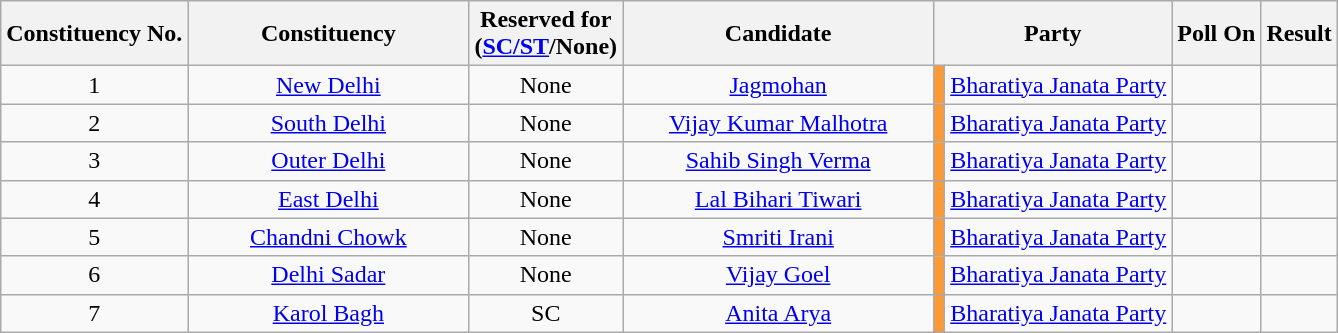<table class="wikitable sortable" style="text-align:center">
<tr>
<th>Constituency No.</th>
<th style="width:180px;">Constituency</th>
<th>Reserved for<br>(<a href='#'>SC/ST</a>/None)</th>
<th style="width:200px;">Candidate</th>
<th colspan="2">Party</th>
<th>Poll On</th>
<th>Result</th>
</tr>
<tr>
<td>1</td>
<td><a href='#'>New Delhi</a></td>
<td>None</td>
<td><a href='#'>Jagmohan</a></td>
<td bgcolor=#FF9933></td>
<td><a href='#'>Bharatiya Janata Party</a></td>
<td></td>
<td></td>
</tr>
<tr>
<td>2</td>
<td><a href='#'>South Delhi</a></td>
<td>None</td>
<td><a href='#'>Vijay Kumar Malhotra</a></td>
<td bgcolor=#FF9933></td>
<td><a href='#'>Bharatiya Janata Party</a></td>
<td></td>
<td></td>
</tr>
<tr>
<td>3</td>
<td><a href='#'>Outer Delhi</a></td>
<td>None</td>
<td><a href='#'>Sahib Singh Verma</a></td>
<td bgcolor=#FF9933></td>
<td><a href='#'>Bharatiya Janata Party</a></td>
<td></td>
<td></td>
</tr>
<tr>
<td>4</td>
<td><a href='#'>East Delhi</a></td>
<td>None</td>
<td><a href='#'>Lal Bihari Tiwari</a></td>
<td bgcolor=#FF9933></td>
<td><a href='#'>Bharatiya Janata Party</a></td>
<td></td>
<td></td>
</tr>
<tr>
<td>5</td>
<td><a href='#'>Chandni Chowk</a></td>
<td>None</td>
<td><a href='#'>Smriti Irani</a></td>
<td bgcolor=#FF9933></td>
<td><a href='#'>Bharatiya Janata Party</a></td>
<td></td>
<td></td>
</tr>
<tr>
<td>6</td>
<td><a href='#'>Delhi Sadar</a></td>
<td>None</td>
<td><a href='#'>Vijay Goel</a></td>
<td bgcolor=#FF9933></td>
<td><a href='#'>Bharatiya Janata Party</a></td>
<td></td>
<td></td>
</tr>
<tr>
<td>7</td>
<td><a href='#'>Karol Bagh</a></td>
<td>SC</td>
<td><a href='#'>Anita Arya</a></td>
<td bgcolor=#FF9933></td>
<td><a href='#'>Bharatiya Janata Party</a></td>
<td></td>
<td></td>
</tr>
</table>
